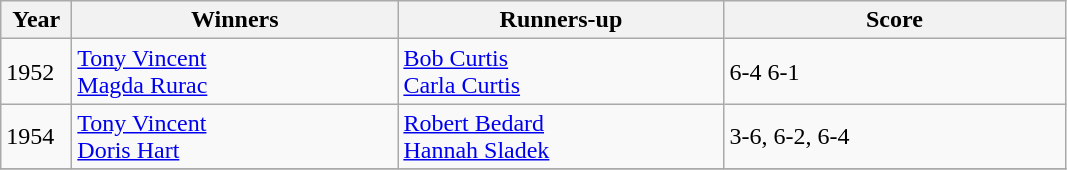<table class="wikitable">
<tr>
<th style="width:40px">Year</th>
<th style="width:210px">Winners</th>
<th style="width:210px">Runners-up</th>
<th style="width:220px" class="unsortable">Score</th>
</tr>
<tr>
<td>1952</td>
<td>  <a href='#'>Tony Vincent</a> <br>  <a href='#'>Magda Rurac</a></td>
<td> <a href='#'>Bob Curtis</a> <br> <a href='#'>Carla Curtis</a></td>
<td>6-4 6-1</td>
</tr>
<tr>
<td>1954</td>
<td>  <a href='#'>Tony Vincent</a><br>  <a href='#'>Doris Hart</a></td>
<td> <a href='#'>Robert Bedard</a><br>  <a href='#'>Hannah Sladek</a></td>
<td>3-6, 6-2, 6-4</td>
</tr>
<tr>
</tr>
</table>
